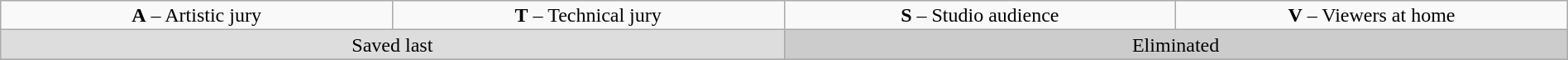<table class="wikitable" style="font-size:100%; line-height:16px; text-align:center" width="100%">
<tr>
<td width=150><strong>A</strong> – Artistic jury</td>
<td width=150><strong>T</strong> – Technical jury</td>
<td width=150><strong>S</strong> – Studio audience</td>
<td width=150><strong>V</strong> – Viewers at home</td>
</tr>
<tr>
<td colspan=2 bgcolor="DDDDDD">Saved last</td>
<td colspan=2 bgcolor="CCCCCC">Eliminated</td>
</tr>
<tr>
</tr>
</table>
